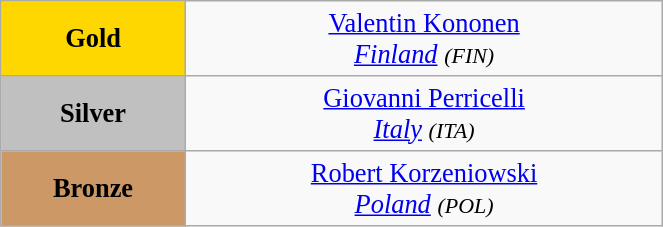<table class="wikitable" style=" text-align:center; font-size:110%;" width="35%">
<tr>
<td bgcolor="gold"><strong>Gold</strong></td>
<td> <a href='#'>Valentin Kononen</a><br><em><a href='#'>Finland</a> <small>(FIN)</small></em></td>
</tr>
<tr>
<td bgcolor="silver"><strong>Silver</strong></td>
<td> <a href='#'>Giovanni Perricelli</a><br><em><a href='#'>Italy</a> <small>(ITA)</small></em></td>
</tr>
<tr>
<td bgcolor="CC9966"><strong>Bronze</strong></td>
<td> <a href='#'>Robert Korzeniowski</a><br><em><a href='#'>Poland</a> <small>(POL)</small></em></td>
</tr>
</table>
